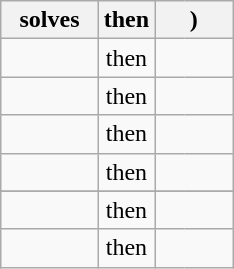<table class="wikitable" style="border: none;">
<tr>
<th> solves</th>
<th>then</th>
<th colspan="7">)</th>
</tr>
<tr>
<td style="text-align: center; padding: 0.5% 2em 0.5% 2em;"></td>
<td style="text-align: center;">then</td>
<td style='border-style: solid none solid none; text-align: left; padding-left: 1em;'></td>
<td style='border-style: solid none solid none; text-align: right; padding: 0;'></td>
<td style='border-style: solid none solid none; text-align: left;  padding: 0;'></td>
<td style='border-style: solid none solid none; text-align: left;  padding: 0;'></td>
<td style='border-style: solid none solid none; text-align: left;  padding: 0;'></td>
<td style='border-style: solid none solid none; text-align: left;  padding: 0;'></td>
<td style='border-style: solid solid solid none; text-align: left;  padding-left: 0; padding-right: 2em;'><br></td>
</tr>
<tr>
<td style="text-align: center; padding: 0.5% 2em 0.5% 2em;"></td>
<td style="text-align: center;">then</td>
<td style='border-style: solid none solid none; text-align: left; padding-left: 1em;'></td>
<td style='border-style: solid none solid none; text-align: right; padding: 0;'></td>
<td style='border-style: solid none solid none; text-align: left;  padding: 0;'></td>
<td style='border-style: solid none solid none; text-align: left;  padding: 0;'></td>
<td style='border-style: solid none solid none; text-align: left;  padding: 0;'></td>
<td style='border-style: solid none solid none; text-align: left;  padding: 0;'></td>
<td style='border-style: solid solid solid none; text-align: left;  padding-left: 0; padding-right: 2em;'><br></td>
</tr>
<tr>
<td style="text-align: center; padding: 0.5% 2em 0.5% 2em;"></td>
<td style="text-align: center;">then</td>
<td style='border-style: solid none solid none; text-align: left; padding-left: 1em;'></td>
<td style='border-style: solid none solid none; text-align: right; padding: 0;'></td>
<td style='border-style: solid none solid none; text-align: left;  padding: 0;'></td>
<td style='border-style: solid none solid none; text-align: left;  padding: 0;'></td>
<td style='border-style: solid none solid none; text-align: left;  padding: 0;'></td>
<td style='border-style: solid none solid none; text-align: left;  padding: 0;'></td>
<td style='border-style: solid solid solid none; text-align: left;  padding-left: 0; padding-right: 2em;'><br></td>
</tr>
<tr>
<td style="text-align: center; padding: 0.5% 2em 0.5% 2em;"></td>
<td style="text-align: center;">then</td>
<td style='border-style: solid none solid none; text-align: left; padding-left: 1em;'></td>
<td style='border-style: solid none solid none; text-align: right; padding: 0;'></td>
<td style='border-style: solid none solid none; text-align: left;  padding: 0;'></td>
<td style='border-style: solid none solid none; text-align: left;  padding: 0;'></td>
<td style='border-style: solid none solid none; text-align: left;  padding: 0;'></td>
<td style='border-style: solid none solid none; text-align: left;  padding: 0;'></td>
<td style='border-style: solid solid solid none; text-align: left;  padding-left: 0; padding-right: 2em;'></td>
</tr>
<tr>
</tr>
<tr>
<td style="text-align: center; padding: 0.5% 2em 0.5% 2em;"></td>
<td style="text-align: center;">then</td>
<td style='border-style: solid none solid none; text-align: left; padding-left: 1em;'></td>
<td style='border-style: solid none solid none; text-align: right; padding: 0;'></td>
<td style='border-style: solid none solid none; text-align: left;  padding: 0;'></td>
<td style='border-style: solid none solid none; text-align: left;  padding: 0;'></td>
<td style='border-style: solid none solid none; text-align: left;  padding: 0;'></td>
<td style='border-style: solid none solid none; text-align: left;  padding: 0;'></td>
<td style='border-style: solid solid solid none; text-align: left;  padding-left: 0; padding-right: 2em;'><br></td>
</tr>
<tr>
<td style="text-align: center; padding: 0.5% 2em 0.5% 2em;"></td>
<td style="text-align: center;">then</td>
<td style='border-style: solid none solid none; text-align: left; padding-left: 1em;'></td>
<td style='border-style: solid none solid none; text-align: right; padding: 0;'></td>
<td style='border-style: solid none solid none; text-align: left;  padding: 0;'></td>
<td style='border-style: solid none solid none; text-align: left;  padding: 0;'></td>
<td style='border-style: solid none solid none; text-align: left;  padding: 0;'></td>
<td style='border-style: solid none solid none; text-align: left;  padding: 0;'></td>
<td style='border-style: solid solid solid none; text-align: left;  padding-left: 0; padding-right: 2em;'><br></td>
</tr>
</table>
